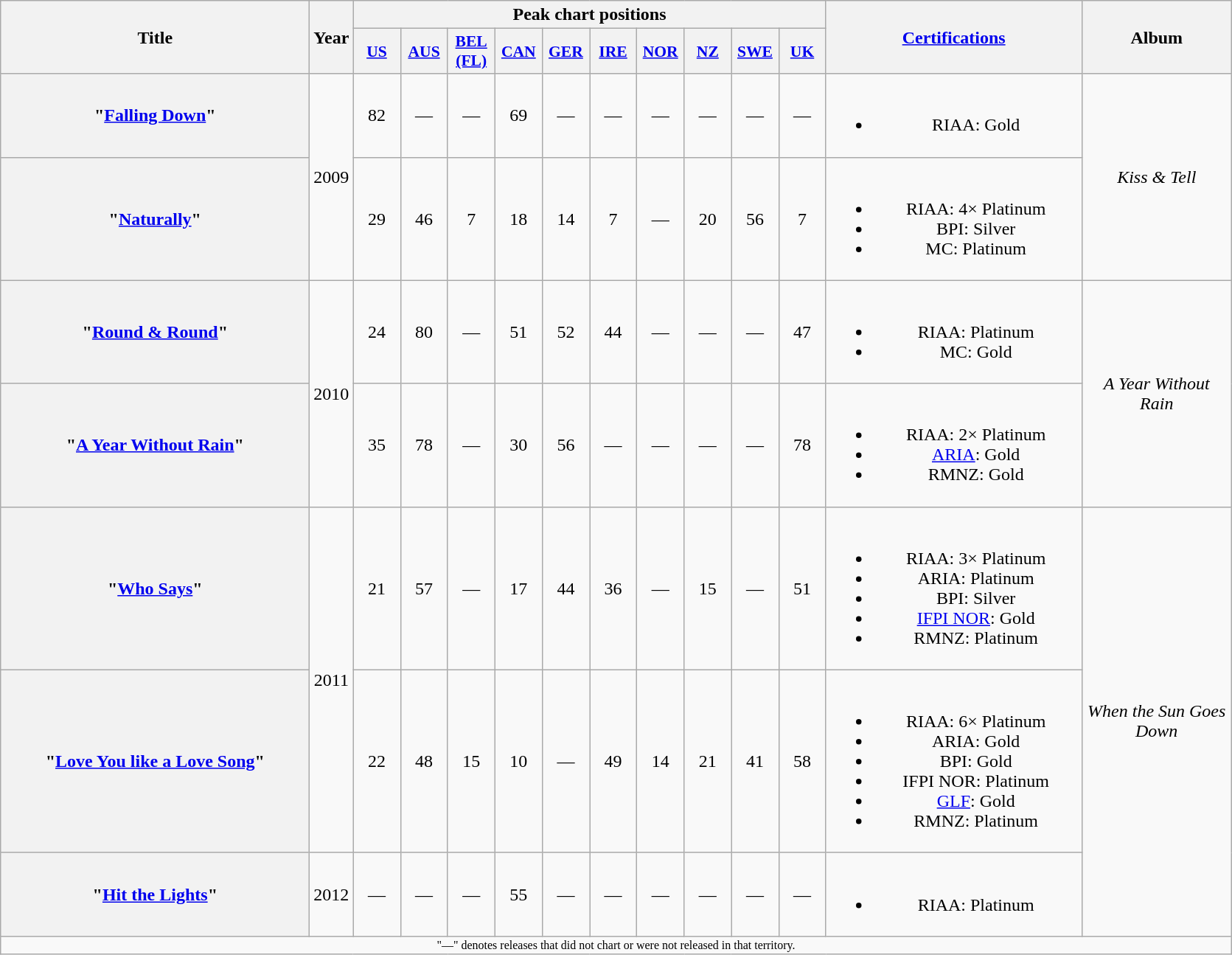<table class="wikitable plainrowheaders" style="text-align:center;">
<tr>
<th scope="col" rowspan="2" style="width:17em;">Title</th>
<th scope="col" rowspan="2" style="width:1em;">Year</th>
<th scope="col" colspan="10">Peak chart positions</th>
<th scope="col" rowspan="2" style="width:14em;"><a href='#'>Certifications</a></th>
<th scope="col" rowspan="2" style="width:8em;">Album</th>
</tr>
<tr>
<th scope="col" style="width:2.5em;font-size:90%;"><a href='#'>US</a><br></th>
<th scope="col" style="width:2.5em;font-size:90%;"><a href='#'>AUS</a><br></th>
<th scope="col" style="width:2.5em;font-size:90%;"><a href='#'>BEL <br>(FL)</a><br></th>
<th scope="col" style="width:2.5em;font-size:90%;"><a href='#'>CAN</a><br></th>
<th scope="col" style="width:2.5em;font-size:90%;"><a href='#'>GER</a><br></th>
<th scope="col" style="width:2.5em;font-size:90%;"><a href='#'>IRE</a><br></th>
<th scope="col" style="width:2.5em;font-size:90%;"><a href='#'>NOR</a><br></th>
<th scope="col" style="width:2.5em;font-size:90%;"><a href='#'>NZ</a><br></th>
<th scope="col" style="width:2.5em;font-size:90%;"><a href='#'>SWE</a><br></th>
<th scope="col" style="width:2.5em;font-size:90%;"><a href='#'>UK</a><br></th>
</tr>
<tr>
<th scope="row">"<a href='#'>Falling Down</a>"</th>
<td rowspan="2">2009</td>
<td>82</td>
<td>—</td>
<td>—</td>
<td>69</td>
<td>—</td>
<td>—</td>
<td>—</td>
<td>—</td>
<td>—</td>
<td>—</td>
<td><br><ul><li>RIAA: Gold</li></ul></td>
<td rowspan="2" style="text-align:center;"><em>Kiss & Tell</em></td>
</tr>
<tr>
<th scope="row">"<a href='#'>Naturally</a>"</th>
<td>29</td>
<td>46</td>
<td>7</td>
<td>18</td>
<td>14</td>
<td>7</td>
<td>—</td>
<td>20</td>
<td>56</td>
<td>7</td>
<td><br><ul><li>RIAA: 4× Platinum</li><li>BPI: Silver</li><li>MC: Platinum</li></ul></td>
</tr>
<tr>
<th scope="row">"<a href='#'>Round & Round</a>"</th>
<td rowspan="2">2010</td>
<td>24</td>
<td>80</td>
<td>—</td>
<td>51</td>
<td>52</td>
<td>44</td>
<td>—</td>
<td>—</td>
<td>—</td>
<td>47</td>
<td><br><ul><li>RIAA: Platinum</li><li>MC: Gold</li></ul></td>
<td rowspan="2" style="text-align:center;"><em>A Year Without Rain</em></td>
</tr>
<tr>
<th scope="row">"<a href='#'>A Year Without Rain</a>"</th>
<td>35</td>
<td>78</td>
<td>—</td>
<td>30</td>
<td>56</td>
<td>—</td>
<td>—</td>
<td>—</td>
<td>—</td>
<td>78</td>
<td><br><ul><li>RIAA: 2× Platinum</li><li><a href='#'>ARIA</a>: Gold</li><li>RMNZ: Gold</li></ul></td>
</tr>
<tr>
<th scope="row">"<a href='#'>Who Says</a>"</th>
<td rowspan="2">2011</td>
<td>21</td>
<td>57</td>
<td>—</td>
<td>17</td>
<td>44</td>
<td>36</td>
<td>—</td>
<td>15</td>
<td>—</td>
<td>51</td>
<td><br><ul><li>RIAA: 3× Platinum</li><li>ARIA: Platinum</li><li>BPI: Silver</li><li><a href='#'>IFPI NOR</a>: Gold</li><li>RMNZ: Platinum</li></ul></td>
<td rowspan="3" style="text-align:center;"><em>When the Sun Goes Down</em></td>
</tr>
<tr>
<th scope="row">"<a href='#'>Love You like a Love Song</a>"</th>
<td>22</td>
<td>48</td>
<td>15</td>
<td>10</td>
<td>—</td>
<td>49</td>
<td>14</td>
<td>21</td>
<td>41</td>
<td>58</td>
<td><br><ul><li>RIAA: 6× Platinum</li><li>ARIA: Gold</li><li>BPI: Gold</li><li>IFPI NOR: Platinum</li><li><a href='#'>GLF</a>: Gold</li><li>RMNZ: Platinum</li></ul></td>
</tr>
<tr>
<th scope="row">"<a href='#'>Hit the Lights</a>"</th>
<td>2012</td>
<td>—</td>
<td>—</td>
<td>—</td>
<td>55</td>
<td>—</td>
<td>—</td>
<td>—</td>
<td>—</td>
<td>—</td>
<td>—</td>
<td><br><ul><li>RIAA: Platinum</li></ul></td>
</tr>
<tr>
<td align="center" colspan="15" style="font-size:8pt">"—" denotes releases that did not chart or were not released in that territory.</td>
</tr>
</table>
